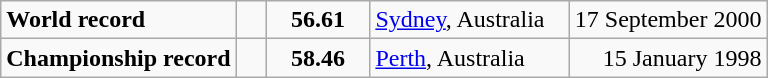<table class="wikitable">
<tr>
<td><strong>World record</strong></td>
<td style="padding-right:1em"></td>
<td style="text-align:center;padding-left:1em; padding-right:1em;"><strong>56.61</strong></td>
<td style="padding-right:1em"><a href='#'>Sydney</a>, Australia</td>
<td align=right>17 September 2000</td>
</tr>
<tr>
<td><strong>Championship record</strong></td>
<td style="padding-right:1em"></td>
<td style="text-align:center;padding-left:1em; padding-right:1em;"><strong>58.46</strong></td>
<td style="padding-right:1em"><a href='#'>Perth</a>, Australia</td>
<td align=right>15 January 1998</td>
</tr>
</table>
